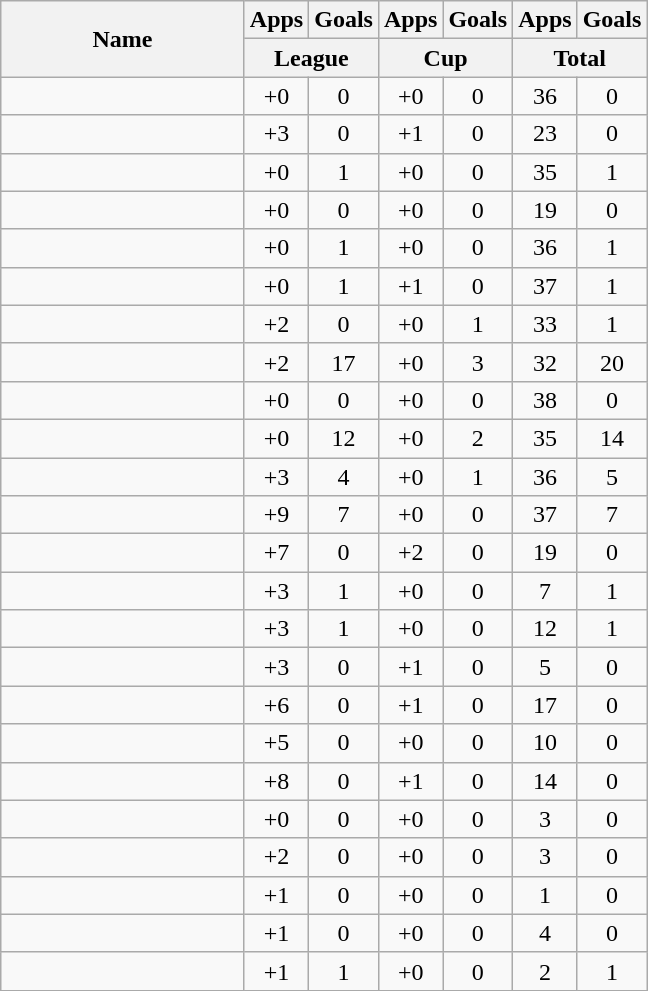<table class="wikitable sortable" style="text-align:center">
<tr>
<th rowspan="2" width="155">Name</th>
<th>Apps</th>
<th>Goals</th>
<th>Apps</th>
<th>Goals</th>
<th>Apps</th>
<th>Goals</th>
</tr>
<tr class="unsortable">
<th colspan="2" width="55">League</th>
<th colspan="2" width="55">Cup</th>
<th colspan="2" width="55">Total</th>
</tr>
<tr>
<td align="left"> </td>
<td>+0</td>
<td>0</td>
<td>+0</td>
<td>0</td>
<td>36</td>
<td>0</td>
</tr>
<tr>
<td align="left"> </td>
<td>+3</td>
<td>0</td>
<td>+1</td>
<td>0</td>
<td>23</td>
<td>0</td>
</tr>
<tr>
<td align="left"> </td>
<td>+0</td>
<td>1</td>
<td>+0</td>
<td>0</td>
<td>35</td>
<td>1</td>
</tr>
<tr>
<td align="left"> </td>
<td>+0</td>
<td>0</td>
<td>+0</td>
<td>0</td>
<td>19</td>
<td>0</td>
</tr>
<tr>
<td align="left"> </td>
<td>+0</td>
<td>1</td>
<td>+0</td>
<td>0</td>
<td>36</td>
<td>1</td>
</tr>
<tr>
<td align="left"> </td>
<td>+0</td>
<td>1</td>
<td>+1</td>
<td>0</td>
<td>37</td>
<td>1</td>
</tr>
<tr>
<td align="left"> </td>
<td>+2</td>
<td>0</td>
<td>+0</td>
<td>1</td>
<td>33</td>
<td>1</td>
</tr>
<tr>
<td align="left"> </td>
<td>+2</td>
<td>17</td>
<td>+0</td>
<td>3</td>
<td>32</td>
<td>20</td>
</tr>
<tr>
<td align="left"> </td>
<td>+0</td>
<td>0</td>
<td>+0</td>
<td>0</td>
<td>38</td>
<td>0</td>
</tr>
<tr>
<td align="left"> </td>
<td>+0</td>
<td>12</td>
<td>+0</td>
<td>2</td>
<td>35</td>
<td>14</td>
</tr>
<tr>
<td align="left"> </td>
<td>+3</td>
<td>4</td>
<td>+0</td>
<td>1</td>
<td>36</td>
<td>5</td>
</tr>
<tr>
<td align="left"> </td>
<td>+9</td>
<td>7</td>
<td>+0</td>
<td>0</td>
<td>37</td>
<td>7</td>
</tr>
<tr>
<td align="left"> </td>
<td>+7</td>
<td>0</td>
<td>+2</td>
<td>0</td>
<td>19</td>
<td>0</td>
</tr>
<tr>
<td align="left"> </td>
<td>+3</td>
<td>1</td>
<td>+0</td>
<td>0</td>
<td>7</td>
<td>1</td>
</tr>
<tr>
<td align="left"> </td>
<td>+3</td>
<td>1</td>
<td>+0</td>
<td>0</td>
<td>12</td>
<td>1</td>
</tr>
<tr>
<td align="left"> </td>
<td>+3</td>
<td>0</td>
<td>+1</td>
<td>0</td>
<td>5</td>
<td>0</td>
</tr>
<tr>
<td align="left"> </td>
<td>+6</td>
<td>0</td>
<td>+1</td>
<td>0</td>
<td>17</td>
<td>0</td>
</tr>
<tr>
<td align="left"> </td>
<td>+5</td>
<td>0</td>
<td>+0</td>
<td>0</td>
<td>10</td>
<td>0</td>
</tr>
<tr>
<td align="left"> </td>
<td>+8</td>
<td>0</td>
<td>+1</td>
<td>0</td>
<td>14</td>
<td>0</td>
</tr>
<tr>
<td align="left"> </td>
<td>+0</td>
<td>0</td>
<td>+0</td>
<td>0</td>
<td>3</td>
<td>0</td>
</tr>
<tr>
<td align="left"> </td>
<td>+2</td>
<td>0</td>
<td>+0</td>
<td>0</td>
<td>3</td>
<td>0</td>
</tr>
<tr>
<td align="left"> </td>
<td>+1</td>
<td>0</td>
<td>+0</td>
<td>0</td>
<td>1</td>
<td>0</td>
</tr>
<tr>
<td align="left"> </td>
<td>+1</td>
<td>0</td>
<td>+0</td>
<td>0</td>
<td>4</td>
<td>0</td>
</tr>
<tr>
<td align="left"> </td>
<td>+1</td>
<td>1</td>
<td>+0</td>
<td>0</td>
<td>2</td>
<td>1</td>
</tr>
<tr>
</tr>
</table>
